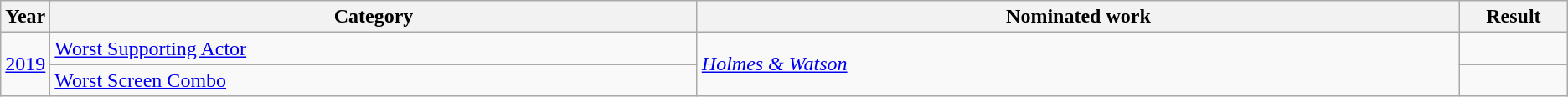<table class="wikitable sortable">
<tr>
<th scope="col" style="width:1em;">Year</th>
<th scope="col" style="width:33em;">Category</th>
<th scope="col" style="width:39em;">Nominated work</th>
<th scope="col" style="width:5em;">Result</th>
</tr>
<tr>
<td rowspan="2"><a href='#'>2019</a></td>
<td><a href='#'>Worst Supporting Actor</a></td>
<td rowspan="2"><em><a href='#'>Holmes & Watson</a></em></td>
<td></td>
</tr>
<tr>
<td><a href='#'>Worst Screen Combo</a></td>
<td></td>
</tr>
</table>
